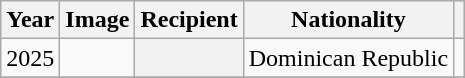<table class="wikitable plainrowheaders" style="text-align:center">
<tr>
<th scope=col>Year</th>
<th scope=col class=unsortable>Image</th>
<th scope=col>Recipient</th>
<th scope=col>Nationality</th>
<th scope=col class=unsortable></th>
</tr>
<tr>
<td>2025</td>
<td></td>
<th scope=row style="text-align:center;"></th>
<td>Dominican Republic</td>
<td></td>
</tr>
<tr>
</tr>
</table>
